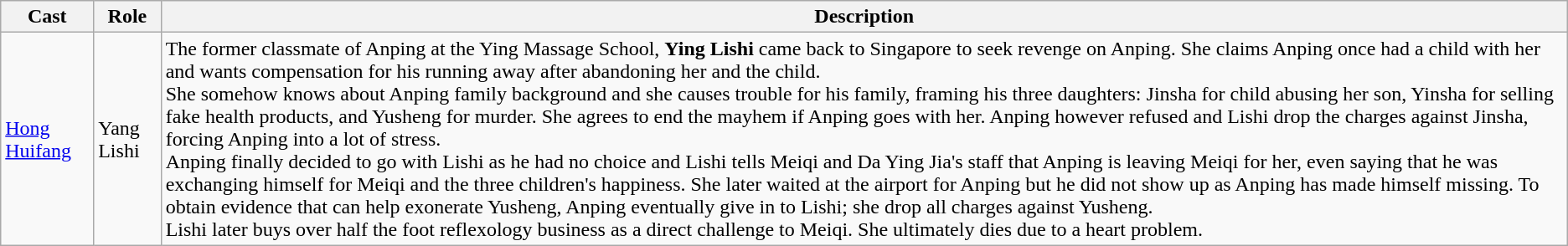<table class="wikitable">
<tr>
<th>Cast</th>
<th>Role</th>
<th>Description</th>
</tr>
<tr>
<td><a href='#'>Hong Huifang</a></td>
<td>Yang Lishi</td>
<td>The former classmate of Anping at the Ying Massage School, <strong>Ying Lishi</strong> came back to Singapore to seek revenge on Anping. She claims Anping once had a child with her and wants compensation for his running away after abandoning her and the child.<br>She somehow knows about Anping family background and she causes trouble for his family, framing his three daughters: Jinsha for child abusing her son, Yinsha for selling fake health products, and Yusheng for murder. She agrees to end the mayhem if Anping goes with her. Anping however refused and Lishi drop the charges against Jinsha, forcing Anping into a lot of stress.<br>Anping finally decided to go with Lishi as he had no choice and Lishi tells Meiqi and Da Ying Jia's staff that Anping is leaving Meiqi for her, even saying that he was exchanging himself for Meiqi and the three children's happiness. She later waited at the airport for Anping but he did not show up as Anping has made himself missing. To obtain evidence that can help exonerate Yusheng, Anping eventually give in to Lishi; she drop all charges against Yusheng.<br>Lishi later buys over half the foot reflexology business as a direct challenge to Meiqi. She ultimately dies due to a heart problem.</td>
</tr>
</table>
